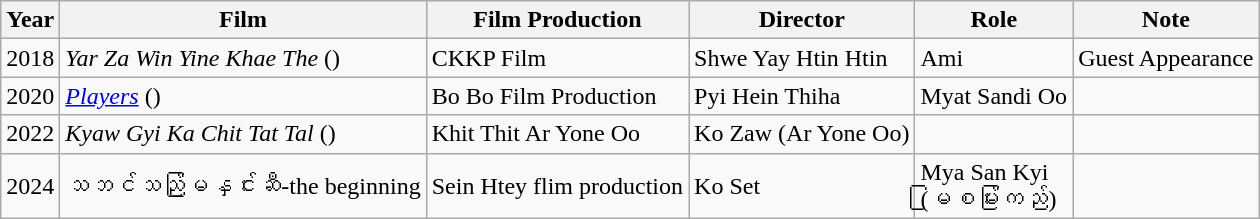<table class="wikitable">
<tr>
<th width=10>Year</th>
<th>Film</th>
<th>Film Production</th>
<th>Director</th>
<th>Role</th>
<th>Note</th>
</tr>
<tr>
<td rowspan="1">2018</td>
<td><em>Yar Za Win Yine Khae The</em> ()</td>
<td>CKKP Film</td>
<td>Shwe Yay Htin Htin</td>
<td>Ami</td>
<td>Guest Appearance</td>
</tr>
<tr>
<td rowspan="1">2020</td>
<td><em><a href='#'>Players</a></em> ()</td>
<td>Bo Bo Film Production</td>
<td>Pyi Hein Thiha</td>
<td>Myat Sandi Oo</td>
<td></td>
</tr>
<tr>
<td rowspan="1">2022</td>
<td><em>Kyaw Gyi Ka Chit Tat Tal</em> ()</td>
<td>Khit Thit Ar Yone Oo</td>
<td>Ko Zaw (Ar Yone Oo)</td>
<td></td>
<td></td>
</tr>
<tr>
<td>2024</td>
<td>သဘင်သည်မြနှင်းဆီ-the beginning</td>
<td>Sein Htey flim production</td>
<td>Ko Set</td>
<td>Mya San Kyi<br>(မြစမ်းကြည်)</td>
<td></td>
</tr>
</table>
